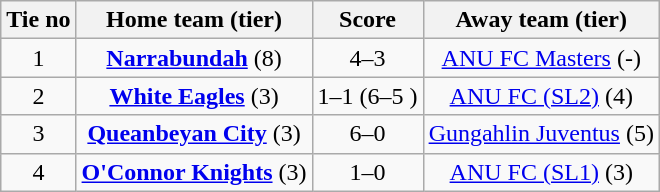<table class="wikitable" style="text-align:center">
<tr>
<th>Tie no</th>
<th>Home team (tier)</th>
<th>Score</th>
<th>Away team (tier)</th>
</tr>
<tr>
<td>1</td>
<td><strong><a href='#'>Narrabundah</a></strong> (8)</td>
<td>4–3</td>
<td><a href='#'>ANU FC Masters</a> (-)</td>
</tr>
<tr>
<td>2</td>
<td><strong><a href='#'>White Eagles</a></strong> (3)</td>
<td>1–1 (6–5 )</td>
<td><a href='#'>ANU FC (SL2)</a> (4)</td>
</tr>
<tr>
<td>3</td>
<td><strong><a href='#'>Queanbeyan City</a></strong> (3)</td>
<td>6–0</td>
<td><a href='#'>Gungahlin Juventus</a> (5)</td>
</tr>
<tr>
<td>4</td>
<td><strong><a href='#'>O'Connor Knights</a></strong> (3)</td>
<td>1–0</td>
<td><a href='#'>ANU FC (SL1)</a> (3)</td>
</tr>
</table>
